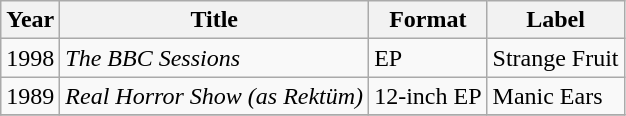<table class="wikitable">
<tr>
<th>Year</th>
<th>Title</th>
<th>Format</th>
<th>Label</th>
</tr>
<tr>
<td>1998</td>
<td><em>The BBC Sessions</em></td>
<td>EP</td>
<td>Strange Fruit</td>
</tr>
<tr>
<td>1989</td>
<td><em>Real Horror Show</em> <em>(as Rektüm)</em></td>
<td>12-inch EP</td>
<td>Manic Ears</td>
</tr>
<tr>
</tr>
</table>
